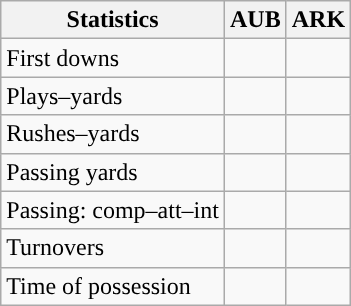<table class="wikitable" style="float:left">
<tr>
<th>Statistics</th>
<th>AUB</th>
<th>ARK</th>
</tr>
<tr>
<td>First downs</td>
<td></td>
<td></td>
</tr>
<tr>
<td>Plays–yards</td>
<td></td>
<td></td>
</tr>
<tr>
<td>Rushes–yards</td>
<td></td>
<td></td>
</tr>
<tr>
<td>Passing yards</td>
<td></td>
<td></td>
</tr>
<tr>
<td>Passing: comp–att–int</td>
<td></td>
<td></td>
</tr>
<tr>
<td>Turnovers</td>
<td></td>
<td></td>
</tr>
<tr>
<td>Time of possession</td>
<td></td>
<td></td>
</tr>
</table>
